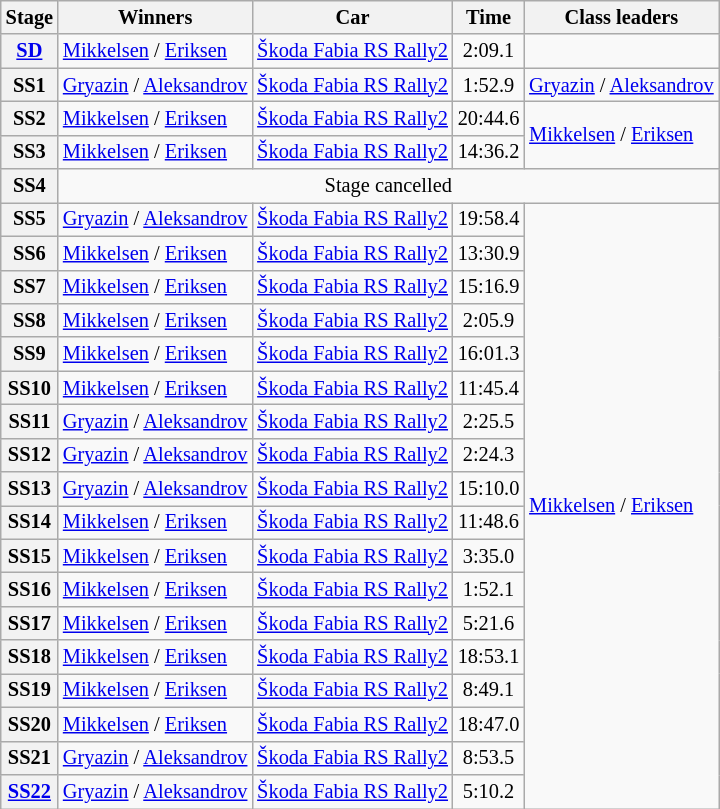<table class="wikitable" style="font-size:85%">
<tr>
<th>Stage</th>
<th>Winners</th>
<th>Car</th>
<th>Time</th>
<th>Class leaders</th>
</tr>
<tr>
<th><a href='#'>SD</a></th>
<td><a href='#'>Mikkelsen</a> / <a href='#'>Eriksen</a></td>
<td><a href='#'>Škoda Fabia RS Rally2</a></td>
<td align="center">2:09.1</td>
<td></td>
</tr>
<tr>
<th>SS1</th>
<td><a href='#'>Gryazin</a> / <a href='#'>Aleksandrov</a></td>
<td><a href='#'>Škoda Fabia RS Rally2</a></td>
<td align="center">1:52.9</td>
<td><a href='#'>Gryazin</a> / <a href='#'>Aleksandrov</a></td>
</tr>
<tr>
<th>SS2</th>
<td><a href='#'>Mikkelsen</a> / <a href='#'>Eriksen</a></td>
<td><a href='#'>Škoda Fabia RS Rally2</a></td>
<td align="center">20:44.6</td>
<td rowspan="2"><a href='#'>Mikkelsen</a> / <a href='#'>Eriksen</a></td>
</tr>
<tr>
<th>SS3</th>
<td><a href='#'>Mikkelsen</a> / <a href='#'>Eriksen</a></td>
<td><a href='#'>Škoda Fabia RS Rally2</a></td>
<td align="center">14:36.2</td>
</tr>
<tr>
<th>SS4</th>
<td align="center" colspan="4">Stage cancelled</td>
</tr>
<tr>
<th>SS5</th>
<td><a href='#'>Gryazin</a> / <a href='#'>Aleksandrov</a></td>
<td><a href='#'>Škoda Fabia RS Rally2</a></td>
<td align="center">19:58.4</td>
<td rowspan="18"><a href='#'>Mikkelsen</a> / <a href='#'>Eriksen</a></td>
</tr>
<tr>
<th>SS6</th>
<td><a href='#'>Mikkelsen</a> / <a href='#'>Eriksen</a></td>
<td><a href='#'>Škoda Fabia RS Rally2</a></td>
<td align="center">13:30.9</td>
</tr>
<tr>
<th>SS7</th>
<td><a href='#'>Mikkelsen</a> / <a href='#'>Eriksen</a></td>
<td><a href='#'>Škoda Fabia RS Rally2</a></td>
<td align="center">15:16.9</td>
</tr>
<tr>
<th>SS8</th>
<td><a href='#'>Mikkelsen</a> / <a href='#'>Eriksen</a></td>
<td><a href='#'>Škoda Fabia RS Rally2</a></td>
<td align="center">2:05.9</td>
</tr>
<tr>
<th>SS9</th>
<td><a href='#'>Mikkelsen</a> / <a href='#'>Eriksen</a></td>
<td><a href='#'>Škoda Fabia RS Rally2</a></td>
<td align="center">16:01.3</td>
</tr>
<tr>
<th>SS10</th>
<td><a href='#'>Mikkelsen</a> / <a href='#'>Eriksen</a></td>
<td><a href='#'>Škoda Fabia RS Rally2</a></td>
<td align="center">11:45.4</td>
</tr>
<tr>
<th>SS11</th>
<td><a href='#'>Gryazin</a> / <a href='#'>Aleksandrov</a></td>
<td><a href='#'>Škoda Fabia RS Rally2</a></td>
<td align="center">2:25.5</td>
</tr>
<tr>
<th>SS12</th>
<td><a href='#'>Gryazin</a> / <a href='#'>Aleksandrov</a></td>
<td><a href='#'>Škoda Fabia RS Rally2</a></td>
<td align="center">2:24.3</td>
</tr>
<tr>
<th>SS13</th>
<td><a href='#'>Gryazin</a> / <a href='#'>Aleksandrov</a></td>
<td><a href='#'>Škoda Fabia RS Rally2</a></td>
<td align="center">15:10.0</td>
</tr>
<tr>
<th>SS14</th>
<td><a href='#'>Mikkelsen</a> / <a href='#'>Eriksen</a></td>
<td><a href='#'>Škoda Fabia RS Rally2</a></td>
<td align="center">11:48.6</td>
</tr>
<tr>
<th>SS15</th>
<td><a href='#'>Mikkelsen</a> / <a href='#'>Eriksen</a></td>
<td><a href='#'>Škoda Fabia RS Rally2</a></td>
<td align="center">3:35.0</td>
</tr>
<tr>
<th>SS16</th>
<td><a href='#'>Mikkelsen</a> / <a href='#'>Eriksen</a></td>
<td><a href='#'>Škoda Fabia RS Rally2</a></td>
<td align="center">1:52.1</td>
</tr>
<tr>
<th>SS17</th>
<td><a href='#'>Mikkelsen</a> / <a href='#'>Eriksen</a></td>
<td><a href='#'>Škoda Fabia RS Rally2</a></td>
<td align="center">5:21.6</td>
</tr>
<tr>
<th>SS18</th>
<td><a href='#'>Mikkelsen</a> / <a href='#'>Eriksen</a></td>
<td><a href='#'>Škoda Fabia RS Rally2</a></td>
<td align="center">18:53.1</td>
</tr>
<tr>
<th>SS19</th>
<td><a href='#'>Mikkelsen</a> / <a href='#'>Eriksen</a></td>
<td><a href='#'>Škoda Fabia RS Rally2</a></td>
<td align="center">8:49.1</td>
</tr>
<tr>
<th>SS20</th>
<td><a href='#'>Mikkelsen</a> / <a href='#'>Eriksen</a></td>
<td><a href='#'>Škoda Fabia RS Rally2</a></td>
<td align="center">18:47.0</td>
</tr>
<tr>
<th>SS21</th>
<td><a href='#'>Gryazin</a> / <a href='#'>Aleksandrov</a></td>
<td><a href='#'>Škoda Fabia RS Rally2</a></td>
<td align="center">8:53.5</td>
</tr>
<tr>
<th><a href='#'>SS22</a></th>
<td><a href='#'>Gryazin</a> / <a href='#'>Aleksandrov</a></td>
<td><a href='#'>Škoda Fabia RS Rally2</a></td>
<td align="center">5:10.2</td>
</tr>
</table>
